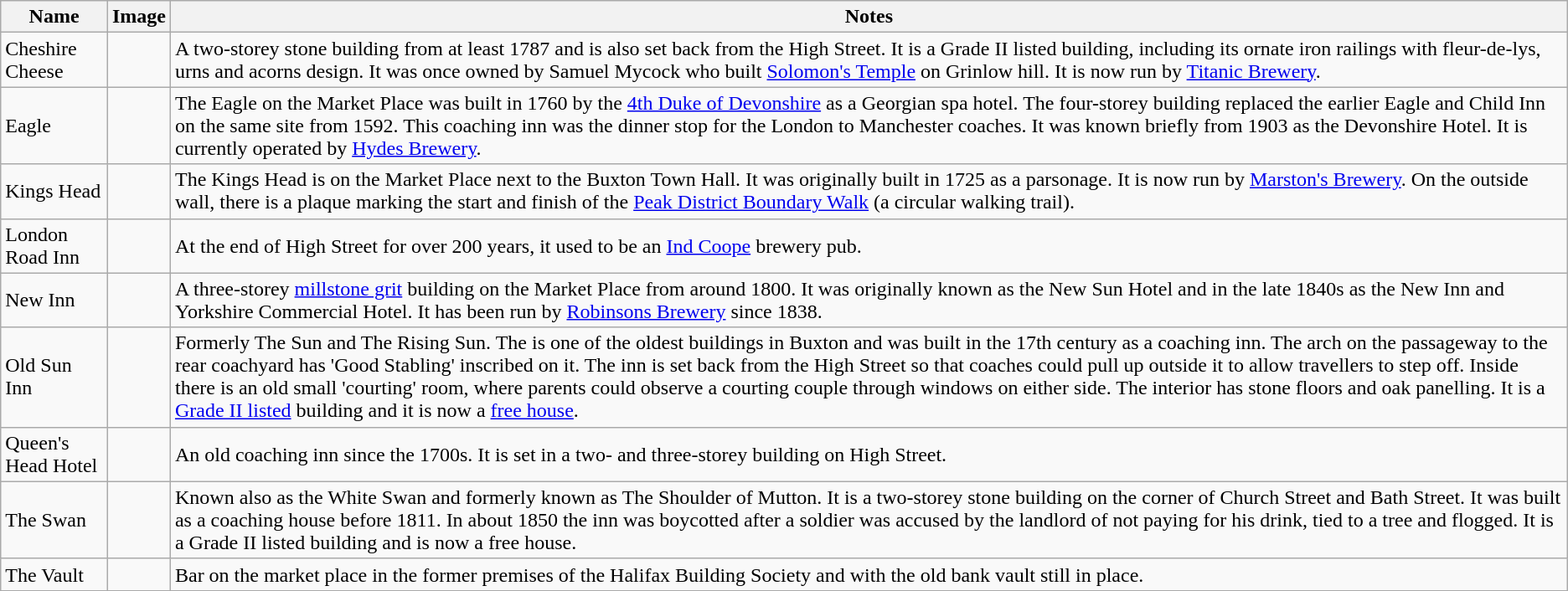<table class="wikitable sortable">
<tr>
<th>Name</th>
<th>Image</th>
<th>Notes</th>
</tr>
<tr>
<td>Cheshire Cheese</td>
<td></td>
<td>A two-storey stone building from at least 1787 and is also set back from the High Street. It is a Grade II listed building, including its ornate iron railings with fleur-de-lys, urns and acorns design. It was once owned by Samuel Mycock who built <a href='#'>Solomon's Temple</a> on Grinlow hill. It is now run by <a href='#'>Titanic Brewery</a>.</td>
</tr>
<tr>
<td>Eagle</td>
<td></td>
<td>The Eagle on the Market Place was built in 1760 by the <a href='#'>4th Duke of Devonshire</a> as a Georgian spa hotel. The four-storey building replaced the earlier Eagle and Child Inn on the same site from 1592. This coaching inn was the dinner stop for the London to Manchester coaches. It was known briefly from 1903 as the Devonshire Hotel. It is currently operated by <a href='#'>Hydes Brewery</a>.</td>
</tr>
<tr>
<td>Kings Head</td>
<td></td>
<td>The Kings Head is on the Market Place next to the Buxton Town Hall. It was originally built in 1725 as a parsonage. It is now run by <a href='#'>Marston's Brewery</a>. On the outside wall, there is a plaque marking the start and finish of the <a href='#'>Peak District Boundary Walk</a> (a circular  walking trail).</td>
</tr>
<tr>
<td>London Road Inn</td>
<td></td>
<td>At the end of High Street for over 200 years, it used to be an <a href='#'>Ind Coope</a> brewery pub.</td>
</tr>
<tr>
<td>New Inn</td>
<td></td>
<td>A three-storey <a href='#'>millstone grit</a> building on the Market Place from around 1800. It was originally known as the New Sun Hotel and in the late 1840s as the New Inn and Yorkshire Commercial Hotel. It has been run by <a href='#'>Robinsons Brewery</a> since 1838.</td>
</tr>
<tr>
<td>Old Sun Inn</td>
<td></td>
<td>Formerly The Sun and The Rising Sun. The is one of the oldest buildings in Buxton and was built in the 17th century as a coaching inn. The arch on the passageway to the rear coachyard has 'Good Stabling' inscribed on it. The inn is set back from the High Street so that coaches could pull up outside it to allow travellers to step off. Inside there is an old small 'courting' room, where parents could observe a courting couple through windows on either side. The interior has stone floors and oak panelling. It is a <a href='#'>Grade II listed</a> building and it is now a <a href='#'>free house</a>.</td>
</tr>
<tr>
<td>Queen's Head Hotel</td>
<td></td>
<td>An old coaching inn since the 1700s. It is set in a two- and three-storey building on High Street.</td>
</tr>
<tr>
<td>The Swan</td>
<td></td>
<td>Known also as the White Swan and formerly known as The Shoulder of Mutton. It is a two-storey stone building on the corner of Church Street and Bath Street. It was built as a coaching house before 1811. In about 1850 the inn was boycotted after a soldier was accused by the landlord of not paying for his drink, tied to a tree and flogged. It is a Grade II listed building and is now a free house.</td>
</tr>
<tr>
<td>The Vault</td>
<td></td>
<td>Bar on the market place in the former premises of the Halifax Building Society and with the old bank vault still in place.</td>
</tr>
</table>
